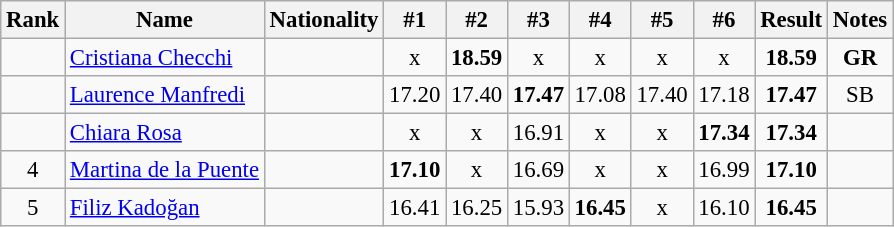<table class="wikitable sortable" style="text-align:center;font-size:95%">
<tr>
<th>Rank</th>
<th>Name</th>
<th>Nationality</th>
<th>#1</th>
<th>#2</th>
<th>#3</th>
<th>#4</th>
<th>#5</th>
<th>#6</th>
<th>Result</th>
<th>Notes</th>
</tr>
<tr>
<td></td>
<td align=left><a href='#'>Cristiana Checchi</a></td>
<td align=left></td>
<td>x</td>
<td><strong>18.59</strong></td>
<td>x</td>
<td>x</td>
<td>x</td>
<td>x</td>
<td><strong>18.59</strong></td>
<td><strong>GR</strong></td>
</tr>
<tr>
<td></td>
<td align=left><a href='#'>Laurence Manfredi</a></td>
<td align=left></td>
<td>17.20</td>
<td>17.40</td>
<td><strong>17.47</strong></td>
<td>17.08</td>
<td>17.40</td>
<td>17.18</td>
<td><strong>17.47</strong></td>
<td>SB</td>
</tr>
<tr>
<td></td>
<td align=left><a href='#'>Chiara Rosa</a></td>
<td align=left></td>
<td>x</td>
<td>x</td>
<td>16.91</td>
<td>x</td>
<td>x</td>
<td><strong>17.34</strong></td>
<td><strong>17.34</strong></td>
<td></td>
</tr>
<tr>
<td>4</td>
<td align=left><a href='#'>Martina de la Puente</a></td>
<td align=left></td>
<td><strong>17.10</strong></td>
<td>x</td>
<td>16.69</td>
<td>x</td>
<td>x</td>
<td>16.99</td>
<td><strong>17.10</strong></td>
<td></td>
</tr>
<tr>
<td>5</td>
<td align=left><a href='#'>Filiz Kadoğan</a></td>
<td align=left></td>
<td>16.41</td>
<td>16.25</td>
<td>15.93</td>
<td><strong>16.45</strong></td>
<td>x</td>
<td>16.10</td>
<td><strong>16.45</strong></td>
<td></td>
</tr>
</table>
